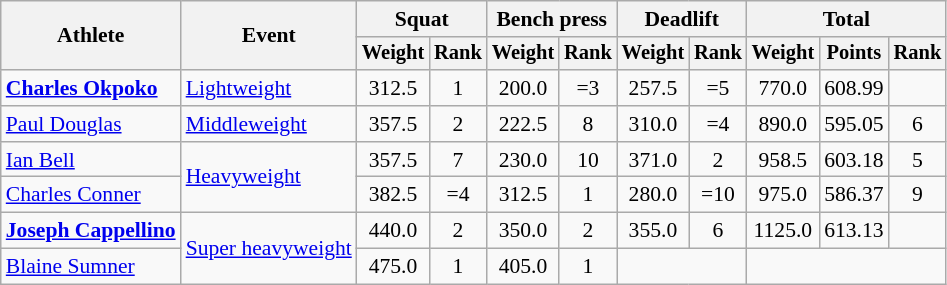<table class=wikitable style=font-size:90%;text-align:center>
<tr>
<th rowspan=2>Athlete</th>
<th rowspan=2>Event</th>
<th colspan=2>Squat</th>
<th colspan=2>Bench press</th>
<th colspan=2>Deadlift</th>
<th colspan=3>Total</th>
</tr>
<tr style=font-size:95%>
<th>Weight</th>
<th>Rank</th>
<th>Weight</th>
<th>Rank</th>
<th>Weight</th>
<th>Rank</th>
<th>Weight</th>
<th>Points</th>
<th>Rank</th>
</tr>
<tr>
<td align=left><strong><a href='#'>Charles Okpoko</a></strong></td>
<td align=left><a href='#'>Lightweight</a></td>
<td>312.5</td>
<td>1</td>
<td>200.0</td>
<td>=3</td>
<td>257.5</td>
<td>=5</td>
<td>770.0</td>
<td>608.99</td>
<td></td>
</tr>
<tr>
<td align=left><a href='#'>Paul Douglas</a></td>
<td align=left><a href='#'>Middleweight</a></td>
<td>357.5</td>
<td>2</td>
<td>222.5</td>
<td>8</td>
<td>310.0</td>
<td>=4</td>
<td>890.0</td>
<td>595.05</td>
<td>6</td>
</tr>
<tr>
<td align=left><a href='#'>Ian Bell</a></td>
<td align=left rowspan=2><a href='#'>Heavyweight</a></td>
<td>357.5</td>
<td>7</td>
<td>230.0</td>
<td>10</td>
<td>371.0</td>
<td>2</td>
<td>958.5</td>
<td>603.18</td>
<td>5</td>
</tr>
<tr>
<td align=left><a href='#'>Charles Conner</a></td>
<td>382.5</td>
<td>=4</td>
<td>312.5</td>
<td>1</td>
<td>280.0</td>
<td>=10</td>
<td>975.0</td>
<td>586.37</td>
<td>9</td>
</tr>
<tr>
<td align=left><strong><a href='#'>Joseph Cappellino</a></strong></td>
<td align=left rowspan=2><a href='#'>Super heavyweight</a></td>
<td>440.0</td>
<td>2</td>
<td>350.0</td>
<td>2</td>
<td>355.0</td>
<td>6</td>
<td>1125.0</td>
<td>613.13</td>
<td></td>
</tr>
<tr>
<td align=left><a href='#'>Blaine Sumner</a></td>
<td>475.0</td>
<td>1</td>
<td>405.0</td>
<td>1</td>
<td colspan=2></td>
<td colspan=3></td>
</tr>
</table>
